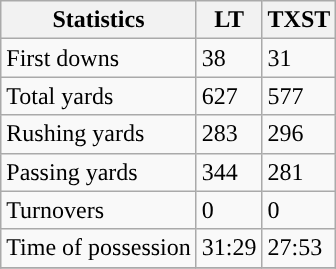<table class="wikitable">
<tr>
<th>Statistics</th>
<th>LT</th>
<th>TXST</th>
</tr>
<tr>
<td>First downs</td>
<td>38</td>
<td>31</td>
</tr>
<tr>
<td>Total yards</td>
<td>627</td>
<td>577</td>
</tr>
<tr>
<td>Rushing yards</td>
<td>283</td>
<td>296</td>
</tr>
<tr>
<td>Passing yards</td>
<td>344</td>
<td>281</td>
</tr>
<tr>
<td>Turnovers</td>
<td>0</td>
<td>0</td>
</tr>
<tr>
<td>Time of possession</td>
<td>31:29</td>
<td>27:53</td>
</tr>
<tr>
</tr>
</table>
